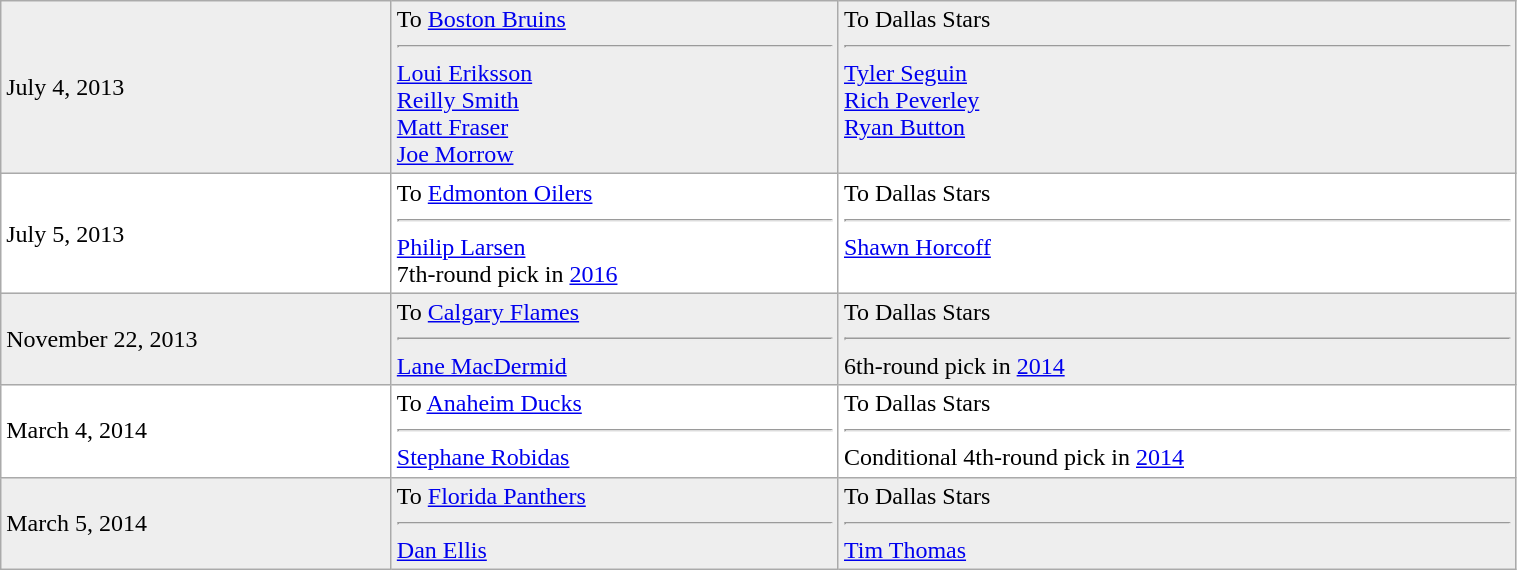<table class="wikitable" style="border:1px solid #999999; width:80%;">
<tr bgcolor="eeeeee">
<td>July 4, 2013</td>
<td valign="top">To <a href='#'>Boston Bruins</a> <hr><a href='#'>Loui Eriksson</a><br><a href='#'>Reilly Smith</a><br><a href='#'>Matt Fraser</a><br><a href='#'>Joe Morrow</a></td>
<td valign="top">To Dallas Stars <hr><a href='#'>Tyler Seguin</a><br><a href='#'>Rich Peverley</a><br><a href='#'>Ryan Button</a></td>
</tr>
<tr bgcolor="ffffff">
<td>July 5, 2013</td>
<td valign="top">To <a href='#'>Edmonton Oilers</a> <hr><a href='#'>Philip Larsen</a><br>7th-round pick in <a href='#'>2016</a></td>
<td valign="top">To Dallas Stars <hr><a href='#'>Shawn Horcoff</a></td>
</tr>
<tr bgcolor="eeeeee">
<td>November 22, 2013</td>
<td valign="top">To <a href='#'>Calgary Flames</a> <hr><a href='#'>Lane MacDermid</a></td>
<td valign="top">To Dallas Stars <hr>6th-round pick in <a href='#'>2014</a></td>
</tr>
<tr bgcolor="ffffff">
<td>March 4, 2014</td>
<td valign="top">To <a href='#'>Anaheim Ducks</a> <hr><a href='#'>Stephane Robidas</a></td>
<td valign="top">To Dallas Stars <hr>Conditional 4th-round pick in <a href='#'>2014</a></td>
</tr>
<tr bgcolor="eeeeee">
<td>March 5, 2014</td>
<td valign="top">To <a href='#'>Florida Panthers</a> <hr><a href='#'>Dan Ellis</a></td>
<td valign="top">To Dallas Stars <hr><a href='#'>Tim Thomas</a></td>
</tr>
</table>
